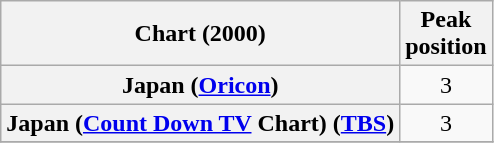<table class="wikitable plainrowheaders">
<tr>
<th>Chart (2000)</th>
<th>Peak<br>position</th>
</tr>
<tr>
<th scope="row">Japan (<a href='#'>Oricon</a>)</th>
<td style="text-align:center;">3</td>
</tr>
<tr>
<th scope="row">Japan (<a href='#'>Count Down TV</a> Chart) (<a href='#'>TBS</a>)</th>
<td style="text-align:center;">3</td>
</tr>
<tr>
</tr>
</table>
